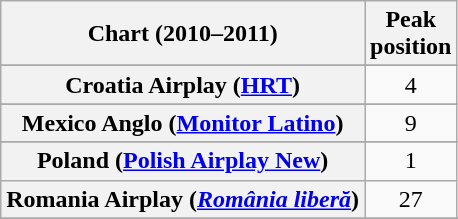<table class="wikitable sortable plainrowheaders" style="text-align:center">
<tr>
<th>Chart (2010–2011)</th>
<th>Peak<br>position</th>
</tr>
<tr>
</tr>
<tr>
</tr>
<tr>
</tr>
<tr>
</tr>
<tr>
</tr>
<tr>
</tr>
<tr>
<th scope="row">Croatia Airplay (<a href='#'>HRT</a>)</th>
<td style="text-align:center;">4</td>
</tr>
<tr>
</tr>
<tr>
</tr>
<tr>
</tr>
<tr>
</tr>
<tr>
</tr>
<tr>
</tr>
<tr>
</tr>
<tr>
</tr>
<tr>
<th scope="row">Mexico Anglo (<a href='#'>Monitor Latino</a>)</th>
<td align="center">9</td>
</tr>
<tr>
</tr>
<tr>
</tr>
<tr>
</tr>
<tr>
</tr>
<tr>
<th scope="row">Poland (<a href='#'>Polish Airplay New</a>)</th>
<td align="center">1</td>
</tr>
<tr>
<th scope="row">Romania Airplay (<em><a href='#'>România liberă</a></em>)</th>
<td align="center">27</td>
</tr>
<tr>
</tr>
<tr>
</tr>
<tr>
</tr>
<tr>
</tr>
<tr>
</tr>
<tr>
</tr>
<tr>
</tr>
<tr>
</tr>
<tr>
</tr>
<tr>
</tr>
<tr>
</tr>
<tr>
</tr>
</table>
